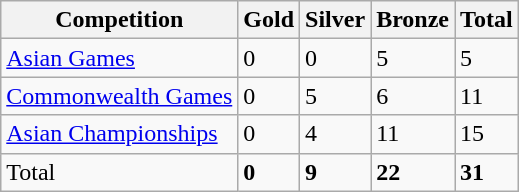<table class="wikitable sortable">
<tr>
<th>Competition</th>
<th>Gold</th>
<th>Silver</th>
<th>Bronze</th>
<th>Total</th>
</tr>
<tr>
<td><a href='#'>Asian Games</a></td>
<td>0</td>
<td>0</td>
<td>5</td>
<td>5</td>
</tr>
<tr>
<td><a href='#'>Commonwealth Games</a></td>
<td>0</td>
<td>5</td>
<td>6</td>
<td>11</td>
</tr>
<tr>
<td><a href='#'>Asian Championships</a></td>
<td>0</td>
<td>4</td>
<td>11</td>
<td>15</td>
</tr>
<tr>
<td>Total</td>
<td><strong>0</strong></td>
<td><strong>9</strong></td>
<td><strong>22</strong></td>
<td><strong>31</strong></td>
</tr>
</table>
